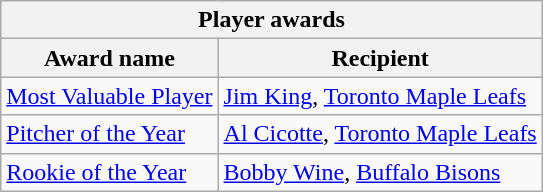<table class="wikitable">
<tr>
<th colspan="2">Player awards</th>
</tr>
<tr>
<th>Award name</th>
<th>Recipient</th>
</tr>
<tr>
<td><a href='#'>Most Valuable Player</a></td>
<td><a href='#'>Jim King</a>, <a href='#'>Toronto Maple Leafs</a></td>
</tr>
<tr>
<td><a href='#'>Pitcher of the Year</a></td>
<td><a href='#'>Al Cicotte</a>, <a href='#'>Toronto Maple Leafs</a></td>
</tr>
<tr>
<td><a href='#'>Rookie of the Year</a></td>
<td><a href='#'>Bobby Wine</a>, <a href='#'>Buffalo Bisons</a></td>
</tr>
</table>
